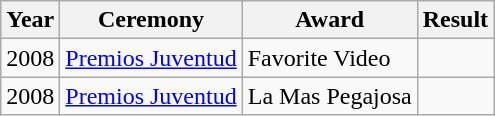<table class="wikitable">
<tr>
<th align="left">Year</th>
<th align="left">Ceremony</th>
<th align="left">Award</th>
<th align="left">Result</th>
</tr>
<tr>
<td align="left">2008</td>
<td align="left"><a href='#'>Premios Juventud</a></td>
<td align="left">Favorite Video</td>
<td></td>
</tr>
<tr>
<td align="left">2008</td>
<td align="left"><a href='#'>Premios Juventud</a></td>
<td align="left">La Mas Pegajosa</td>
<td></td>
</tr>
</table>
